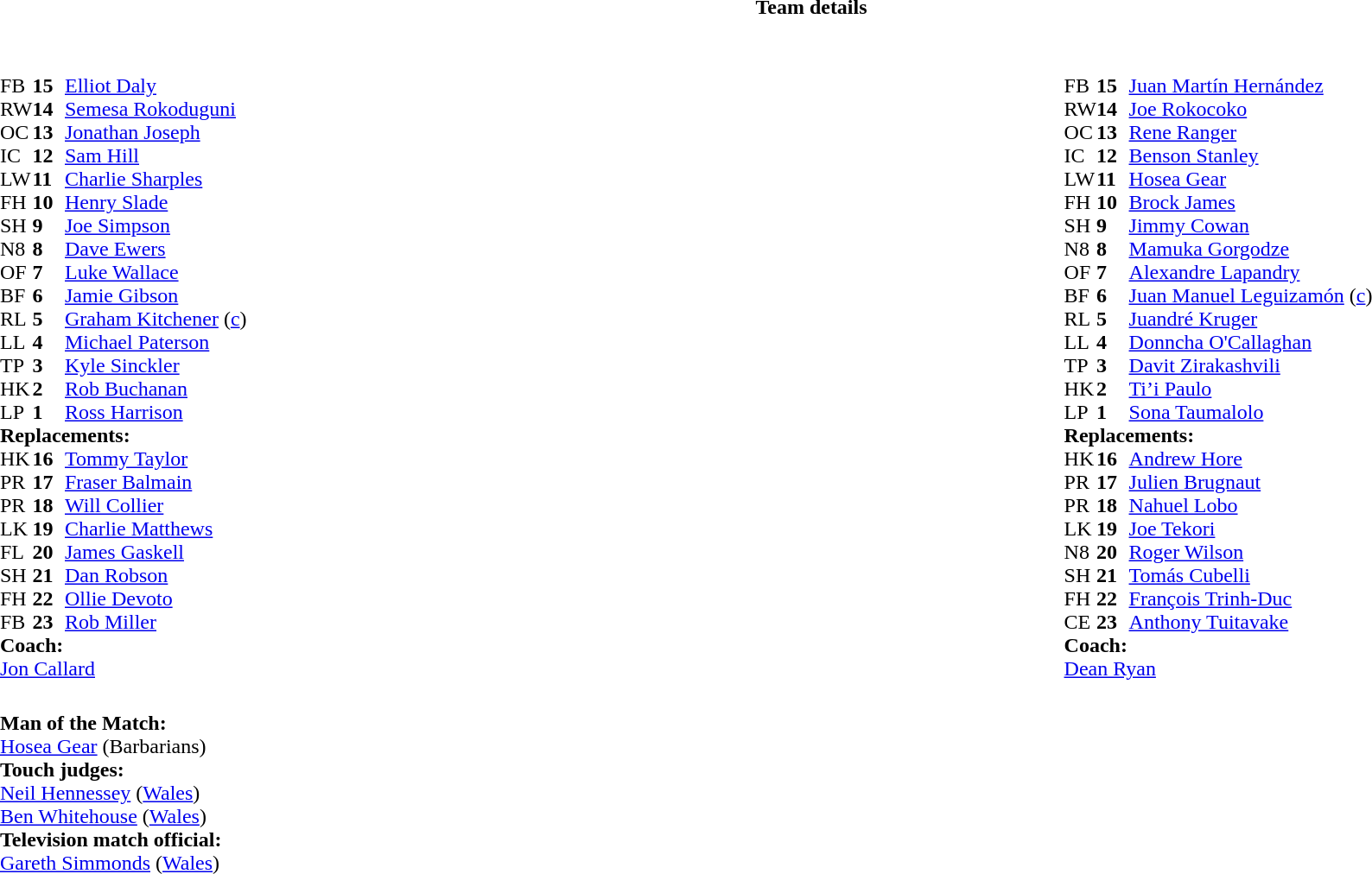<table border="0" width="100%" class="collapsible collapsed">
<tr>
<th>Team details</th>
</tr>
<tr>
<td><br><table style="width:100%;">
<tr>
<td style="vertical-align:top; width:50%"><br><table cellspacing="0" cellpadding="0">
<tr>
<th width="25"></th>
<th width="25"></th>
</tr>
<tr>
<td>FB</td>
<td><strong>15</strong></td>
<td><a href='#'>Elliot Daly</a></td>
</tr>
<tr>
<td>RW</td>
<td><strong>14</strong></td>
<td><a href='#'>Semesa Rokoduguni</a></td>
</tr>
<tr>
<td>OC</td>
<td><strong>13</strong></td>
<td><a href='#'>Jonathan Joseph</a></td>
<td></td>
<td></td>
<td></td>
<td></td>
</tr>
<tr>
<td>IC</td>
<td><strong>12</strong></td>
<td><a href='#'>Sam Hill</a></td>
</tr>
<tr>
<td>LW</td>
<td><strong>11</strong></td>
<td><a href='#'>Charlie Sharples</a></td>
<td></td>
<td></td>
</tr>
<tr>
<td>FH</td>
<td><strong>10</strong></td>
<td><a href='#'>Henry Slade</a></td>
<td></td>
<td colspan=2></td>
</tr>
<tr>
<td>SH</td>
<td><strong>9</strong></td>
<td><a href='#'>Joe Simpson</a></td>
<td></td>
<td></td>
</tr>
<tr>
<td>N8</td>
<td><strong>8</strong></td>
<td><a href='#'>Dave Ewers</a></td>
<td></td>
<td></td>
<td></td>
<td></td>
</tr>
<tr>
<td>OF</td>
<td><strong>7</strong></td>
<td><a href='#'>Luke Wallace</a></td>
</tr>
<tr>
<td>BF</td>
<td><strong>6</strong></td>
<td><a href='#'>Jamie Gibson</a></td>
<td></td>
<td></td>
</tr>
<tr>
<td>RL</td>
<td><strong>5</strong></td>
<td><a href='#'>Graham Kitchener</a> (<a href='#'>c</a>)</td>
</tr>
<tr>
<td>LL</td>
<td><strong>4</strong></td>
<td><a href='#'>Michael Paterson</a></td>
<td></td>
<td></td>
<td></td>
</tr>
<tr>
<td>TP</td>
<td><strong>3</strong></td>
<td><a href='#'>Kyle Sinckler</a></td>
<td></td>
<td></td>
</tr>
<tr>
<td>HK</td>
<td><strong>2</strong></td>
<td><a href='#'>Rob Buchanan</a></td>
<td></td>
<td></td>
<td></td>
</tr>
<tr>
<td>LP</td>
<td><strong>1</strong></td>
<td><a href='#'>Ross Harrison</a></td>
<td></td>
<td></td>
</tr>
<tr>
<td colspan=3><strong>Replacements:</strong></td>
</tr>
<tr>
<td>HK</td>
<td><strong>16</strong></td>
<td><a href='#'>Tommy Taylor</a></td>
<td></td>
<td></td>
<td></td>
</tr>
<tr>
<td>PR</td>
<td><strong>17</strong></td>
<td><a href='#'>Fraser Balmain</a></td>
<td></td>
<td></td>
</tr>
<tr>
<td>PR</td>
<td><strong>18</strong></td>
<td><a href='#'>Will Collier</a></td>
<td></td>
<td></td>
</tr>
<tr>
<td>LK</td>
<td><strong>19</strong></td>
<td><a href='#'>Charlie Matthews</a></td>
<td></td>
<td></td>
<td></td>
<td></td>
</tr>
<tr>
<td>FL</td>
<td><strong>20</strong></td>
<td><a href='#'>James Gaskell</a></td>
<td></td>
<td></td>
</tr>
<tr>
<td>SH</td>
<td><strong>21</strong></td>
<td><a href='#'>Dan Robson</a></td>
<td></td>
<td></td>
</tr>
<tr>
<td>FH</td>
<td><strong>22</strong></td>
<td><a href='#'>Ollie Devoto</a></td>
<td></td>
<td></td>
<td></td>
<td></td>
</tr>
<tr>
<td>FB</td>
<td><strong>23</strong></td>
<td><a href='#'>Rob Miller</a></td>
<td></td>
<td></td>
</tr>
<tr>
<td colspan=3><strong>Coach:</strong></td>
</tr>
<tr>
<td colspan="4"> <a href='#'>Jon Callard</a></td>
</tr>
</table>
</td>
<td style="vertical-align:top; width:50%"><br><table cellspacing="0" cellpadding="0" style="margin:auto">
<tr>
<th width="25"></th>
<th width="25"></th>
</tr>
<tr>
<td>FB</td>
<td><strong>15</strong></td>
<td> <a href='#'>Juan Martín Hernández</a></td>
</tr>
<tr>
<td>RW</td>
<td><strong>14</strong></td>
<td> <a href='#'>Joe Rokocoko</a></td>
<td></td>
<td></td>
</tr>
<tr>
<td>OC</td>
<td><strong>13</strong></td>
<td> <a href='#'>Rene Ranger</a></td>
</tr>
<tr>
<td>IC</td>
<td><strong>12</strong></td>
<td> <a href='#'>Benson Stanley</a></td>
</tr>
<tr>
<td>LW</td>
<td><strong>11</strong></td>
<td> <a href='#'>Hosea Gear</a></td>
</tr>
<tr>
<td>FH</td>
<td><strong>10</strong></td>
<td> <a href='#'>Brock James</a></td>
<td></td>
<td></td>
</tr>
<tr>
<td>SH</td>
<td><strong>9</strong></td>
<td> <a href='#'>Jimmy Cowan</a></td>
<td></td>
<td></td>
<td></td>
</tr>
<tr>
<td>N8</td>
<td><strong>8</strong></td>
<td> <a href='#'>Mamuka Gorgodze</a></td>
</tr>
<tr>
<td>OF</td>
<td><strong>7</strong></td>
<td> <a href='#'>Alexandre Lapandry</a></td>
<td></td>
<td></td>
</tr>
<tr>
<td>BF</td>
<td><strong>6</strong></td>
<td> <a href='#'>Juan Manuel Leguizamón</a> (<a href='#'>c</a>)</td>
</tr>
<tr>
<td>RL</td>
<td><strong>5</strong></td>
<td> <a href='#'>Juandré Kruger</a></td>
</tr>
<tr>
<td>LL</td>
<td><strong>4</strong></td>
<td> <a href='#'>Donncha O'Callaghan</a></td>
<td></td>
<td></td>
</tr>
<tr>
<td>TP</td>
<td><strong>3</strong></td>
<td> <a href='#'>Davit Zirakashvili</a></td>
<td></td>
<td></td>
</tr>
<tr>
<td>HK</td>
<td><strong>2</strong></td>
<td> <a href='#'>Ti’i Paulo</a></td>
<td></td>
<td></td>
</tr>
<tr>
<td>LP</td>
<td><strong>1</strong></td>
<td> <a href='#'>Sona Taumalolo</a></td>
<td></td>
<td></td>
</tr>
<tr>
<td colspan=3><strong>Replacements:</strong></td>
</tr>
<tr>
<td>HK</td>
<td><strong>16</strong></td>
<td> <a href='#'>Andrew Hore</a></td>
<td></td>
<td></td>
</tr>
<tr>
<td>PR</td>
<td><strong>17</strong></td>
<td> <a href='#'>Julien Brugnaut</a></td>
<td></td>
<td></td>
</tr>
<tr>
<td>PR</td>
<td><strong>18</strong></td>
<td> <a href='#'>Nahuel Lobo</a></td>
<td></td>
<td></td>
</tr>
<tr>
<td>LK</td>
<td><strong>19</strong></td>
<td> <a href='#'>Joe Tekori</a></td>
<td></td>
<td></td>
</tr>
<tr>
<td>N8</td>
<td><strong>20</strong></td>
<td> <a href='#'>Roger Wilson</a></td>
<td></td>
<td></td>
</tr>
<tr>
<td>SH</td>
<td><strong>21</strong></td>
<td> <a href='#'>Tomás Cubelli</a></td>
<td></td>
<td></td>
<td></td>
</tr>
<tr>
<td>FH</td>
<td><strong>22</strong></td>
<td> <a href='#'>François Trinh-Duc</a></td>
<td></td>
<td></td>
</tr>
<tr>
<td>CE</td>
<td><strong>23</strong></td>
<td> <a href='#'>Anthony Tuitavake</a></td>
<td></td>
<td></td>
</tr>
<tr>
<td colspan=3><strong>Coach:</strong></td>
</tr>
<tr>
<td colspan="4"> <a href='#'>Dean Ryan</a></td>
</tr>
</table>
</td>
</tr>
</table>
<table style="width:100%">
<tr>
<td><br><strong>Man of the Match:</strong>
<br> <a href='#'>Hosea Gear</a> (Barbarians)<br><strong>Touch judges:</strong>
<br><a href='#'>Neil Hennessey</a> (<a href='#'>Wales</a>)
<br><a href='#'>Ben Whitehouse</a> (<a href='#'>Wales</a>)
<br><strong>Television match official:</strong>
<br><a href='#'>Gareth Simmonds</a> (<a href='#'>Wales</a>)</td>
</tr>
</table>
</td>
</tr>
</table>
